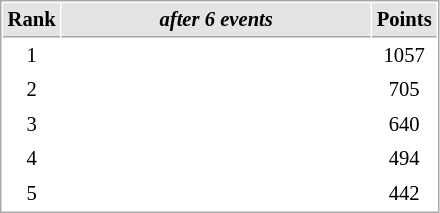<table cellspacing="1" cellpadding="3" style="border:1px solid #aaa; font-size:86%;">
<tr style="background:#e4e4e4;">
<th style="border-bottom:1px solid #aaa; width:10px;">Rank</th>
<th style="border-bottom:1px solid #aaa; width:200px;"><em>after 6 events</em></th>
<th style="border-bottom:1px solid #aaa; width:20px;">Points</th>
</tr>
<tr>
<td align=center>1</td>
<td></td>
<td align=center>1057</td>
</tr>
<tr>
<td align=center>2</td>
<td></td>
<td align=center>705</td>
</tr>
<tr>
<td align=center>3</td>
<td></td>
<td align=center>640</td>
</tr>
<tr>
<td align=center>4</td>
<td></td>
<td align=center>494</td>
</tr>
<tr>
<td align=center>5</td>
<td></td>
<td align=center>442</td>
</tr>
</table>
